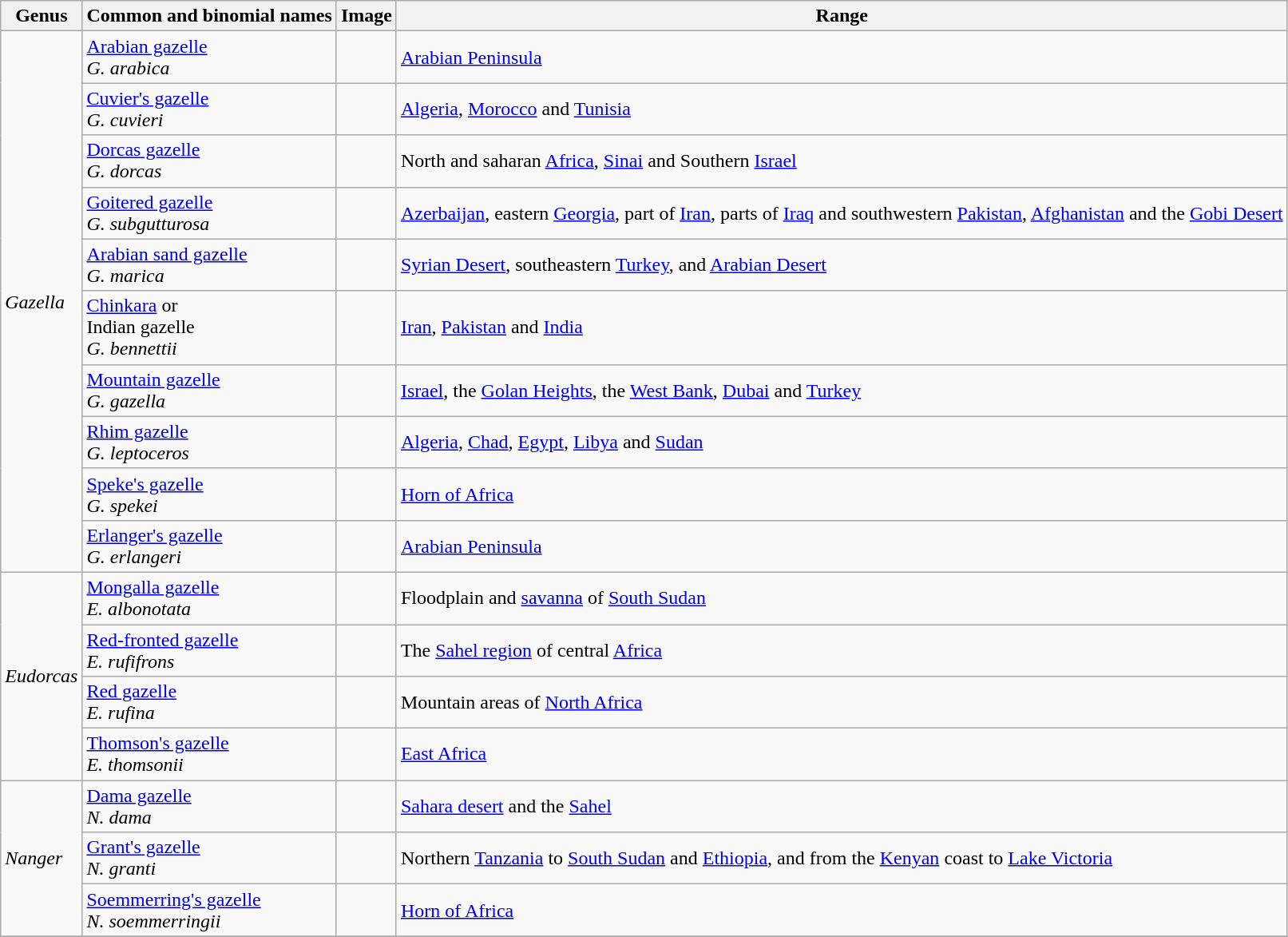<table class="wikitable sortable">
<tr>
<th>Genus</th>
<th>Common and binomial names</th>
<th class="unsortable">Image</th>
<th>Range</th>
</tr>
<tr>
<td rowspan="10"><em>Gazella</em></td>
<td><a href='#'>Arabian gazelle</a><br><em>G. arabica</em></td>
<td></td>
<td><a href='#'>Arabian Peninsula</a></td>
</tr>
<tr>
<td><a href='#'>Cuvier's gazelle</a><br><em>G. cuvieri</em></td>
<td></td>
<td><a href='#'>Algeria</a>, <a href='#'>Morocco</a> and <a href='#'>Tunisia</a></td>
</tr>
<tr>
<td><a href='#'>Dorcas gazelle</a><br><em>G. dorcas</em></td>
<td></td>
<td>North and saharan <a href='#'>Africa</a>, <a href='#'>Sinai</a> and Southern <a href='#'>Israel</a></td>
</tr>
<tr>
<td><a href='#'>Goitered gazelle</a><br><em>G. subgutturosa</em></td>
<td></td>
<td><a href='#'>Azerbaijan</a>, eastern <a href='#'>Georgia</a>, part of <a href='#'>Iran</a>, parts of <a href='#'>Iraq</a> and southwestern <a href='#'>Pakistan</a>, <a href='#'>Afghanistan</a> and the <a href='#'>Gobi Desert</a></td>
</tr>
<tr>
<td><a href='#'>Arabian sand gazelle</a><br><em>G. marica</em></td>
<td></td>
<td><a href='#'>Syrian Desert</a>, southeastern <a href='#'>Turkey</a>, and <a href='#'>Arabian Desert</a></td>
</tr>
<tr>
<td><a href='#'>Chinkara</a> or <br>Indian gazelle<br><em>G. bennettii</em></td>
<td></td>
<td><a href='#'>Iran</a>, <a href='#'>Pakistan</a> and <a href='#'>India</a></td>
</tr>
<tr>
<td><a href='#'>Mountain gazelle</a><br><em>G. gazella</em></td>
<td></td>
<td><a href='#'>Israel</a>, the <a href='#'>Golan Heights</a>, the <a href='#'>West Bank</a>, <a href='#'>Dubai</a> and <a href='#'>Turkey</a></td>
</tr>
<tr>
<td><a href='#'>Rhim gazelle</a><br><em>G. leptoceros</em></td>
<td></td>
<td><a href='#'>Algeria</a>, <a href='#'>Chad</a>, <a href='#'>Egypt</a>, <a href='#'>Libya</a> and <a href='#'>Sudan</a></td>
</tr>
<tr>
<td><a href='#'>Speke's gazelle</a><br><em>G. spekei</em></td>
<td></td>
<td><a href='#'>Horn of Africa</a></td>
</tr>
<tr>
<td><a href='#'>Erlanger's gazelle</a><br><em>G. erlangeri</em></td>
<td></td>
<td><a href='#'>Arabian Peninsula</a></td>
</tr>
<tr>
<td rowspan="4"><em>Eudorcas</em></td>
<td><a href='#'>Mongalla gazelle</a><br><em>E. albonotata</em></td>
<td></td>
<td>Floodplain and <a href='#'>savanna</a> of <a href='#'>South Sudan</a></td>
</tr>
<tr>
<td><a href='#'>Red-fronted gazelle</a><br><em>E. rufifrons</em></td>
<td></td>
<td>The <a href='#'>Sahel region</a> of central <a href='#'>Africa</a></td>
</tr>
<tr>
<td><a href='#'>Red gazelle</a><br><em>E. rufina</em></td>
<td></td>
<td>Mountain areas of <a href='#'>North Africa</a></td>
</tr>
<tr>
<td><a href='#'>Thomson's gazelle</a><br><em>E. thomsonii</em></td>
<td></td>
<td><a href='#'>East Africa</a></td>
</tr>
<tr>
<td rowspan="3"><em>Nanger</em></td>
<td><a href='#'>Dama gazelle</a><br><em>N. dama</em></td>
<td></td>
<td><a href='#'>Sahara desert</a> and the <a href='#'>Sahel</a></td>
</tr>
<tr>
<td><a href='#'>Grant's gazelle</a><br><em>N. granti</em></td>
<td></td>
<td>Northern <a href='#'>Tanzania</a> to <a href='#'>South Sudan</a> and <a href='#'>Ethiopia</a>, and from the <a href='#'>Kenyan</a> coast to <a href='#'>Lake Victoria</a></td>
</tr>
<tr>
<td><a href='#'>Soemmerring's gazelle</a><br><em>N. soemmerringii</em></td>
<td></td>
<td><a href='#'>Horn of Africa</a></td>
</tr>
<tr>
</tr>
</table>
